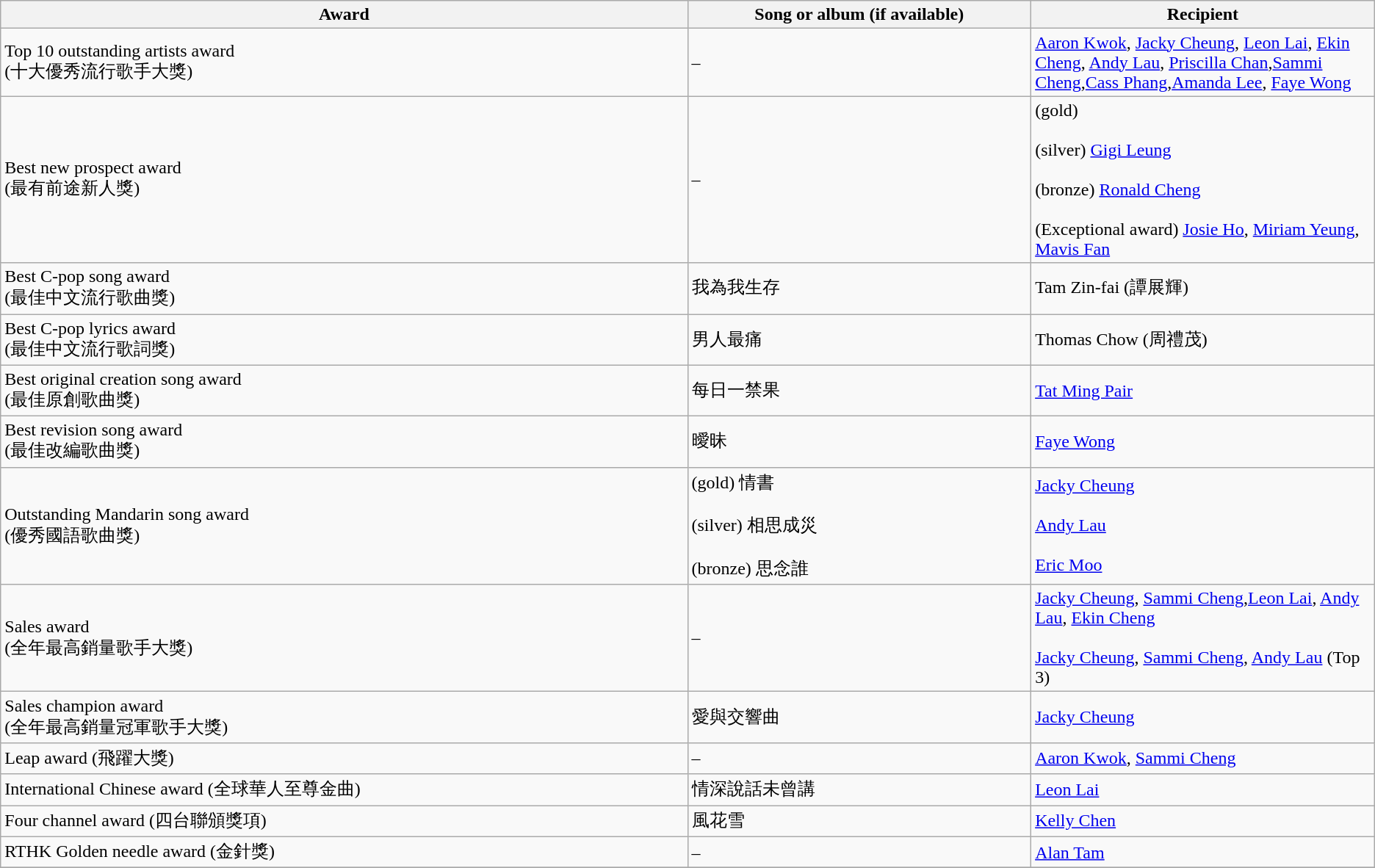<table class="wikitable">
<tr>
<th width=40%>Award</th>
<th width=20%>Song or album (if available)</th>
<th width=20%>Recipient</th>
</tr>
<tr>
<td>Top 10 outstanding artists award<br>(十大優秀流行歌手大獎)</td>
<td>–</td>
<td><a href='#'>Aaron Kwok</a>, <a href='#'>Jacky Cheung</a>, <a href='#'>Leon Lai</a>, <a href='#'>Ekin Cheng</a>, <a href='#'>Andy Lau</a>,  <a href='#'>Priscilla Chan</a>,<a href='#'>Sammi Cheng</a>,<a href='#'>Cass Phang</a>,<a href='#'>Amanda Lee</a>, <a href='#'>Faye Wong</a></td>
</tr>
<tr>
<td>Best new prospect award<br>(最有前途新人獎)</td>
<td>–</td>
<td>(gold) <br><br>(silver) <a href='#'>Gigi Leung</a><br><br>(bronze) <a href='#'>Ronald Cheng</a><br><br>(Exceptional award) <a href='#'>Josie Ho</a>, <a href='#'>Miriam Yeung</a>, <a href='#'>Mavis Fan</a></td>
</tr>
<tr>
<td>Best C-pop song award<br>(最佳中文流行歌曲獎)</td>
<td>我為我生存</td>
<td>Tam Zin-fai (譚展輝)</td>
</tr>
<tr>
<td>Best C-pop lyrics award<br>(最佳中文流行歌詞獎)</td>
<td>男人最痛</td>
<td>Thomas Chow (周禮茂)</td>
</tr>
<tr>
<td>Best original creation song award<br>(最佳原創歌曲獎)</td>
<td>每日一禁果</td>
<td><a href='#'>Tat Ming Pair</a></td>
</tr>
<tr>
<td>Best revision song award<br>(最佳改編歌曲獎)</td>
<td>曖昧</td>
<td><a href='#'>Faye Wong</a></td>
</tr>
<tr>
<td>Outstanding Mandarin song award<br>(優秀國語歌曲獎)</td>
<td>(gold) 情書<br><br>(silver) 相思成災<br><br>(bronze) 思念誰</td>
<td><a href='#'>Jacky Cheung</a><br><br><a href='#'>Andy Lau</a><br><br><a href='#'>Eric Moo</a></td>
</tr>
<tr>
<td>Sales award<br>(全年最高銷量歌手大獎)</td>
<td>–</td>
<td><a href='#'>Jacky Cheung</a>, <a href='#'>Sammi Cheng</a>,<a href='#'>Leon Lai</a>, <a href='#'>Andy Lau</a>, <a href='#'>Ekin Cheng</a><br><br><a href='#'>Jacky Cheung</a>, <a href='#'>Sammi Cheng</a>, <a href='#'>Andy Lau</a> (Top 3)</td>
</tr>
<tr>
<td>Sales champion award<br>(全年最高銷量冠軍歌手大獎)</td>
<td>愛與交響曲</td>
<td><a href='#'>Jacky Cheung</a></td>
</tr>
<tr>
<td>Leap award (飛躍大獎)</td>
<td>–</td>
<td><a href='#'>Aaron Kwok</a>, <a href='#'>Sammi Cheng</a></td>
</tr>
<tr>
<td>International Chinese award (全球華人至尊金曲)</td>
<td>情深說話未曾講</td>
<td><a href='#'>Leon Lai</a></td>
</tr>
<tr>
<td>Four channel award (四台聯頒獎項)</td>
<td>風花雪</td>
<td><a href='#'>Kelly Chen</a></td>
</tr>
<tr>
<td>RTHK Golden needle award (金針獎)</td>
<td>–</td>
<td><a href='#'>Alan Tam</a></td>
</tr>
<tr>
</tr>
</table>
